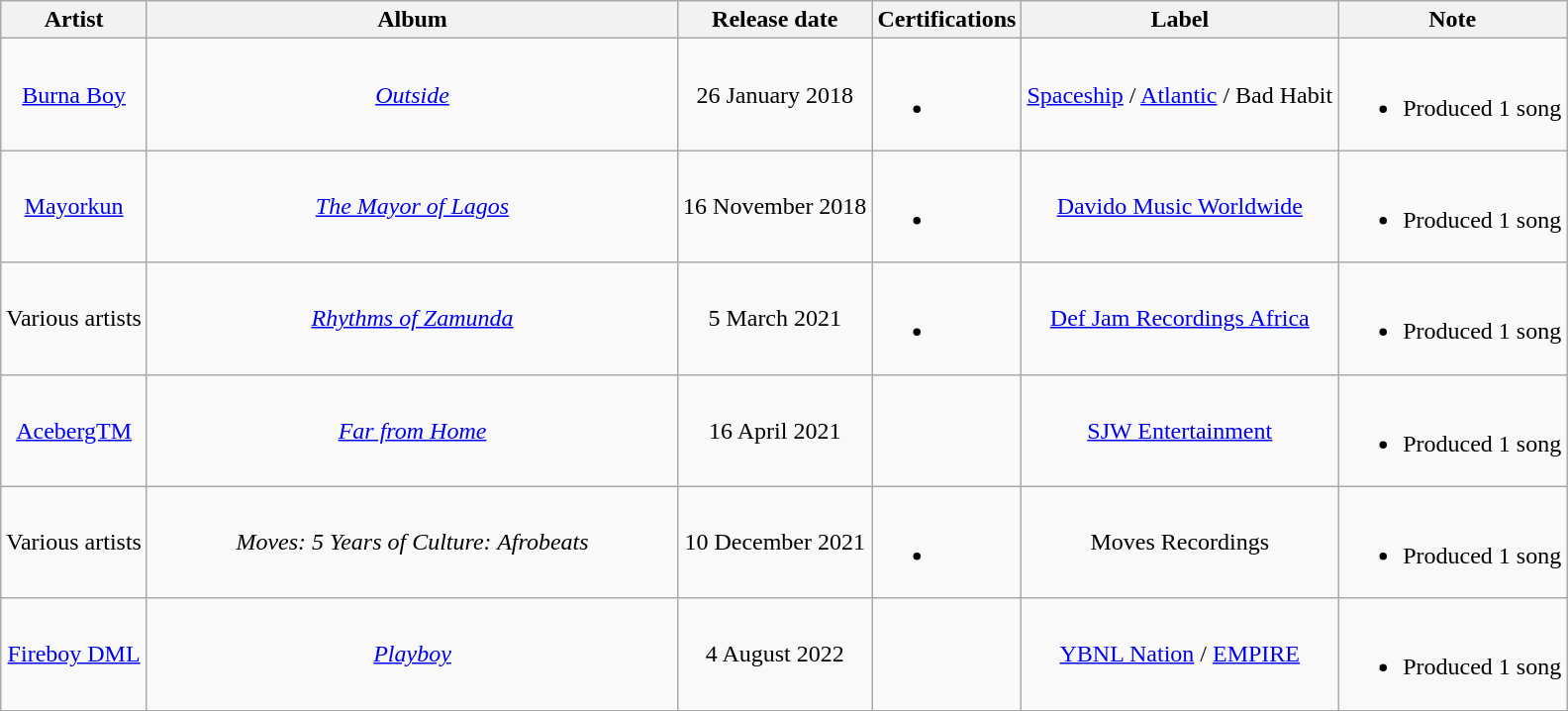<table class="wikitable plainrowheaders" style="text-align:center;" border="1">
<tr>
<th>Artist</th>
<th width="350">Album</th>
<th>Release date</th>
<th>Certifications</th>
<th>Label</th>
<th>Note</th>
</tr>
<tr>
<td><a href='#'>Burna Boy</a></td>
<td><em><a href='#'>Outside</a></em></td>
<td>26 January 2018</td>
<td><br><ul><li></li></ul></td>
<td><a href='#'>Spaceship</a> / <a href='#'>Atlantic</a> / Bad Habit</td>
<td><br><ul><li>Produced 1 song</li></ul></td>
</tr>
<tr>
<td><a href='#'>Mayorkun</a></td>
<td><em><a href='#'>The Mayor of Lagos</a></em></td>
<td>16 November 2018</td>
<td><br><ul><li></li></ul></td>
<td><a href='#'>Davido Music Worldwide</a></td>
<td><br><ul><li>Produced 1 song</li></ul></td>
</tr>
<tr>
<td>Various artists</td>
<td><em><a href='#'>Rhythms of Zamunda</a></em></td>
<td>5 March 2021</td>
<td><br><ul><li></li></ul></td>
<td><a href='#'>Def Jam Recordings Africa</a></td>
<td><br><ul><li>Produced 1 song</li></ul></td>
</tr>
<tr>
<td><a href='#'>AcebergTM</a></td>
<td><em><a href='#'>Far from Home</a></em></td>
<td>16 April 2021</td>
<td></td>
<td><a href='#'>SJW Entertainment</a></td>
<td><br><ul><li>Produced 1 song</li></ul></td>
</tr>
<tr>
<td>Various artists</td>
<td><em>Moves: 5 Years of Culture: Afrobeats</em></td>
<td>10 December 2021</td>
<td><br><ul><li></li></ul></td>
<td>Moves Recordings</td>
<td><br><ul><li>Produced 1 song</li></ul></td>
</tr>
<tr>
<td><a href='#'>Fireboy DML</a></td>
<td><em><a href='#'>Playboy</a></em></td>
<td>4 August 2022</td>
<td></td>
<td><a href='#'>YBNL Nation</a> / <a href='#'>EMPIRE</a></td>
<td><br><ul><li>Produced 1 song</li></ul></td>
</tr>
</table>
